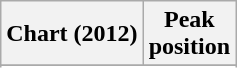<table class="wikitable sortable plainrowheaders">
<tr>
<th>Chart (2012)</th>
<th>Peak<br>position</th>
</tr>
<tr>
</tr>
<tr>
</tr>
<tr>
</tr>
<tr>
</tr>
</table>
